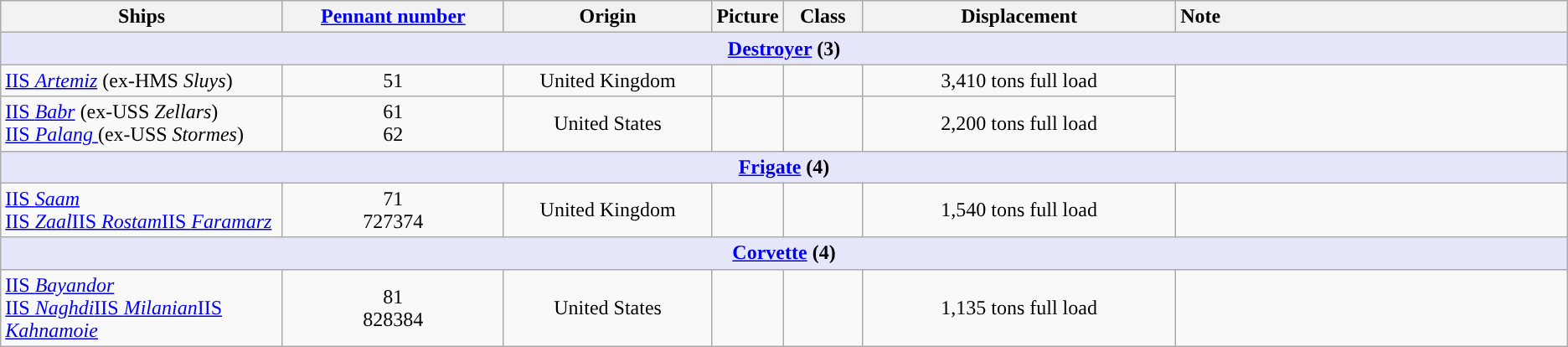<table class="wikitable" style="text-align:center;">
<tr>
<th style="text-align:center; width:18%;">Ships</th>
<th><a href='#'>Pennant number</a></th>
<th>Origin</th>
<th style="text-align:center; width:0%;">Picture</th>
<th>Class</th>
<th style="text-align:center; width:20%;">Displacement</th>
<th style="text-align:left; width:25%;">Note</th>
</tr>
<tr>
<th colspan="7" style="background: lavender;"><a href='#'>Destroyer</a> (3)</th>
</tr>
<tr>
<td style="text-align:left"><a href='#'>IIS <em>Artemiz</em></a> (ex-HMS <em>Sluys</em>)</td>
<td>51</td>
<td>United Kingdom</td>
<td></td>
<td></td>
<td>3,410 tons full load</td>
</tr>
<tr>
<td style="text-align:left"><a href='#'>IIS <em>Babr</em></a> (ex-USS <em>Zellars</em>)<br><a href='#'>IIS <em>Palang </em></a> (ex-USS <em>Stormes</em>)</td>
<td>61<br>62</td>
<td>United States</td>
<td></td>
<td></td>
<td>2,200 tons full load</td>
</tr>
<tr>
<th colspan="7" style="background: lavender;"><a href='#'>Frigate</a> (4)</th>
</tr>
<tr>
<td style="text-align:left"><a href='#'>IIS <em>Saam</em></a><br><a href='#'>IIS <em>Zaal</em></a><a href='#'>IIS <em>Rostam</em></a><a href='#'>IIS <em>Faramarz</em></a></td>
<td>71<br>727374</td>
<td>United Kingdom</td>
<td></td>
<td></td>
<td>1,540 tons full load</td>
</tr>
<tr>
<th colspan="7" style="background: lavender;"><a href='#'>Corvette</a> (4)</th>
</tr>
<tr>
<td style="text-align:left"><a href='#'>IIS <em>Bayandor</em></a><br><a href='#'>IIS <em>Naghdi</em></a><a href='#'>IIS <em>Milanian</em></a><a href='#'>IIS <em>Kahnamoie</em></a></td>
<td>81<br>828384</td>
<td>United States</td>
<td></td>
<td></td>
<td>1,135 tons full load</td>
</tr>
</table>
